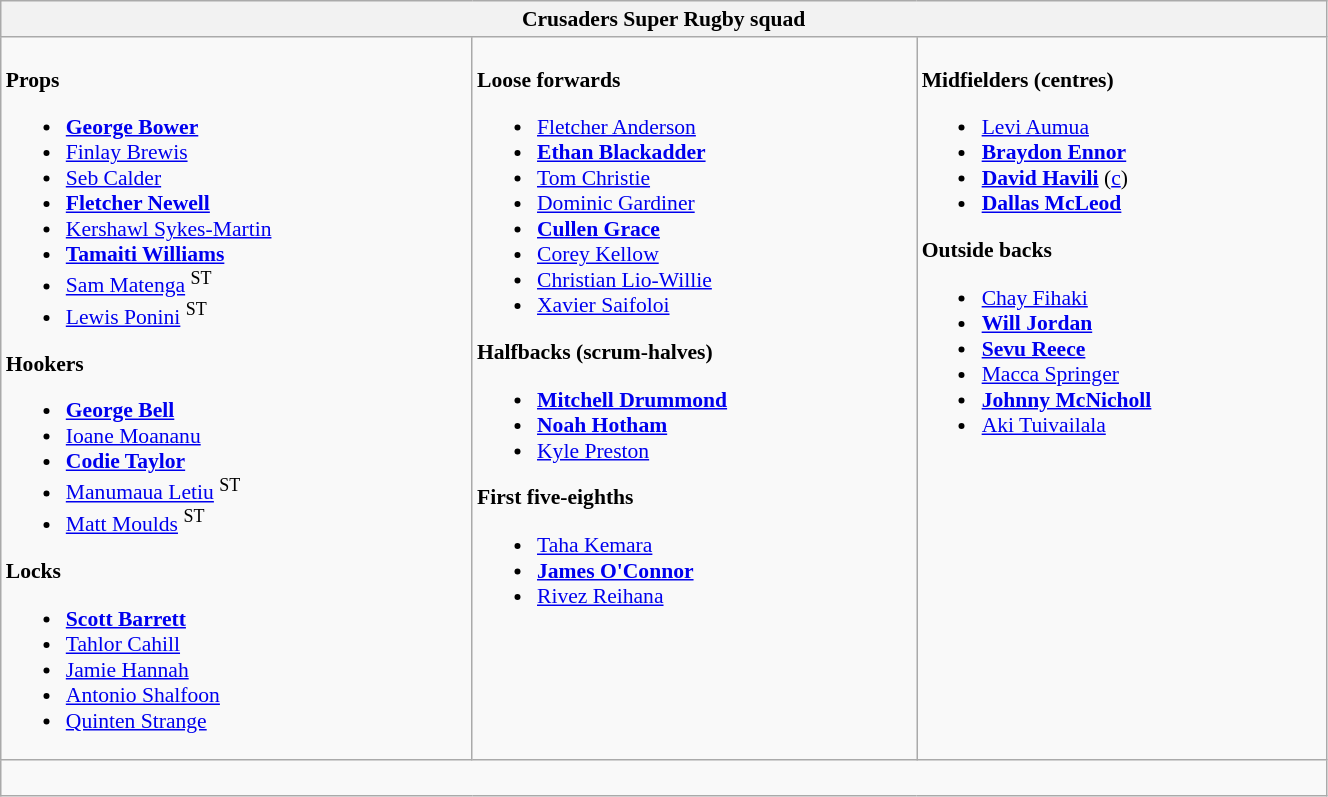<table class="wikitable" style="text-align:left; font-size:90%; min-width:70%">
<tr>
<th colspan="100%">Crusaders Super Rugby squad</th>
</tr>
<tr valign="top">
<td><br><strong>Props</strong><ul><li> <strong><a href='#'>George Bower</a></strong></li><li> <a href='#'>Finlay Brewis</a> </li><li> <a href='#'>Seb Calder</a></li><li> <strong><a href='#'>Fletcher Newell</a></strong></li><li> <a href='#'>Kershawl Sykes-Martin</a></li><li> <strong><a href='#'>Tamaiti Williams</a></strong></li><li> <a href='#'>Sam Matenga</a> <sup>ST</sup></li><li> <a href='#'>Lewis Ponini</a> <sup>ST</sup></li></ul><strong>Hookers</strong><ul><li> <strong><a href='#'>George Bell</a></strong></li><li> <a href='#'>Ioane Moananu</a></li><li> <strong><a href='#'>Codie Taylor</a></strong></li><li> <a href='#'>Manumaua Letiu</a> <sup>ST</sup></li><li> <a href='#'>Matt Moulds</a> <sup>ST</sup></li></ul><strong>Locks</strong><ul><li> <strong><a href='#'>Scott Barrett</a></strong></li><li> <a href='#'>Tahlor Cahill</a></li><li> <a href='#'>Jamie Hannah</a></li><li> <a href='#'>Antonio Shalfoon</a></li><li> <a href='#'>Quinten Strange</a></li></ul></td>
<td><br><strong>Loose forwards</strong><ul><li> <a href='#'>Fletcher Anderson</a></li><li> <strong><a href='#'>Ethan Blackadder</a></strong></li><li> <a href='#'>Tom Christie</a></li><li> <a href='#'>Dominic Gardiner</a> </li><li> <strong><a href='#'>Cullen Grace</a></strong></li><li> <a href='#'>Corey Kellow</a></li><li> <a href='#'>Christian Lio-Willie</a></li><li> <a href='#'>Xavier Saifoloi</a></li></ul><strong>Halfbacks (scrum-halves)</strong><ul><li> <strong><a href='#'>Mitchell Drummond</a></strong></li><li> <strong><a href='#'>Noah Hotham</a></strong></li><li> <a href='#'>Kyle Preston</a></li></ul><strong>First five-eighths </strong><ul><li> <a href='#'>Taha Kemara</a> </li><li> <strong><a href='#'>James O'Connor</a></strong></li><li> <a href='#'>Rivez Reihana</a></li></ul></td>
<td><br><strong>Midfielders (centres)</strong><ul><li> <a href='#'>Levi Aumua</a></li><li> <strong><a href='#'>Braydon Ennor</a></strong></li><li> <strong><a href='#'>David Havili</a></strong> (<a href='#'>c</a>)</li><li> <strong><a href='#'>Dallas McLeod</a></strong></li></ul><strong>Outside backs</strong><ul><li> <a href='#'>Chay Fihaki</a></li><li> <strong><a href='#'>Will Jordan</a></strong></li><li> <strong><a href='#'>Sevu Reece</a></strong></li><li> <a href='#'>Macca Springer</a></li><li> <strong><a href='#'>Johnny McNicholl</a></strong></li><li> <a href='#'>Aki Tuivailala</a></li></ul></td>
</tr>
<tr>
<td colspan="100%" style="text-align:center;"><br></td>
</tr>
</table>
